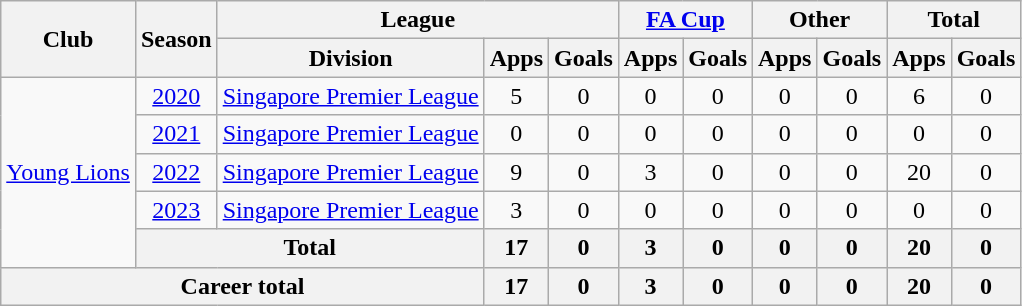<table class="wikitable" style="text-align: center">
<tr>
<th rowspan="2">Club</th>
<th rowspan="2">Season</th>
<th colspan="3">League</th>
<th colspan="2"><a href='#'>FA Cup</a></th>
<th colspan="2">Other</th>
<th colspan="2">Total</th>
</tr>
<tr>
<th>Division</th>
<th>Apps</th>
<th>Goals</th>
<th>Apps</th>
<th>Goals</th>
<th>Apps</th>
<th>Goals</th>
<th>Apps</th>
<th>Goals</th>
</tr>
<tr>
<td rowspan="5"><a href='#'>Young Lions</a></td>
<td><a href='#'>2020</a></td>
<td><a href='#'>Singapore Premier League</a></td>
<td>5</td>
<td>0</td>
<td>0</td>
<td>0</td>
<td>0</td>
<td>0</td>
<td>6</td>
<td>0</td>
</tr>
<tr>
<td><a href='#'>2021</a></td>
<td><a href='#'>Singapore Premier League</a></td>
<td>0</td>
<td>0</td>
<td>0</td>
<td>0</td>
<td>0</td>
<td>0</td>
<td>0</td>
<td>0</td>
</tr>
<tr>
<td><a href='#'>2022</a></td>
<td><a href='#'>Singapore Premier League</a></td>
<td>9</td>
<td>0</td>
<td>3</td>
<td>0</td>
<td>0</td>
<td>0</td>
<td>20</td>
<td>0</td>
</tr>
<tr>
<td><a href='#'>2023</a></td>
<td><a href='#'>Singapore Premier League</a></td>
<td>3</td>
<td>0</td>
<td>0</td>
<td>0</td>
<td>0</td>
<td>0</td>
<td>0</td>
<td>0</td>
</tr>
<tr>
<th colspan=2>Total</th>
<th>17</th>
<th>0</th>
<th>3</th>
<th>0</th>
<th>0</th>
<th>0</th>
<th>20</th>
<th>0</th>
</tr>
<tr>
<th colspan=3>Career total</th>
<th>17</th>
<th>0</th>
<th>3</th>
<th>0</th>
<th>0</th>
<th>0</th>
<th>20</th>
<th>0</th>
</tr>
</table>
